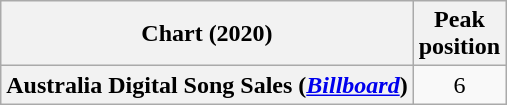<table class="wikitable sortable plainrowheaders" style="text-align:center">
<tr>
<th scope="col">Chart (2020)</th>
<th scope="col">Peak<br>position</th>
</tr>
<tr>
<th scope="row">Australia Digital Song Sales (<em><a href='#'>Billboard</a></em>)</th>
<td>6</td>
</tr>
</table>
